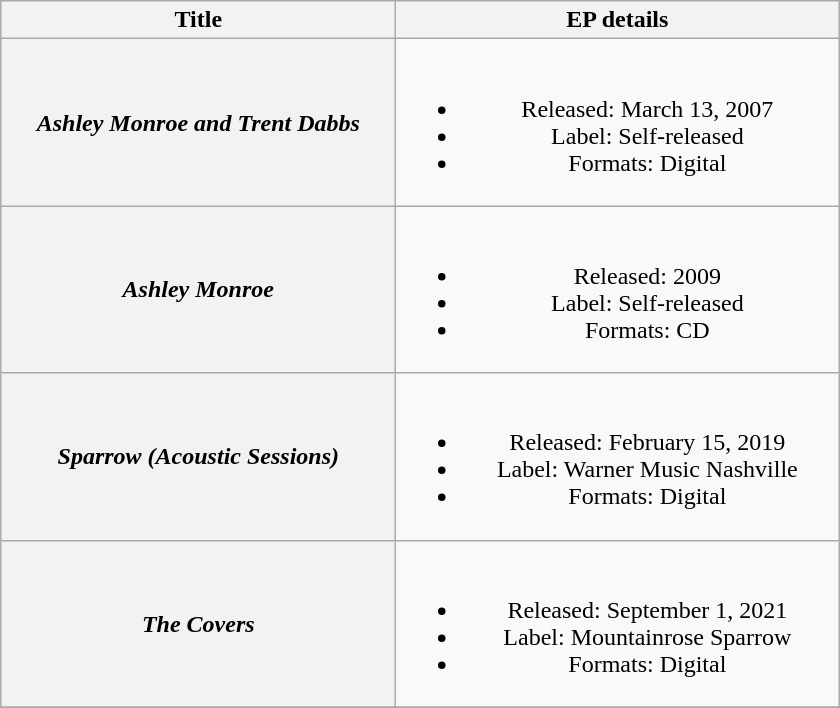<table class="wikitable plainrowheaders" style="text-align:center;">
<tr>
<th scope="col" style="width:16em;">Title</th>
<th scope="col" style="width:18em;">EP details</th>
</tr>
<tr>
<th scope="row"><em>Ashley Monroe and Trent Dabbs</em><br></th>
<td><br><ul><li>Released: March 13, 2007</li><li>Label: Self-released</li><li>Formats: Digital</li></ul></td>
</tr>
<tr>
<th scope="row"><em>Ashley Monroe</em></th>
<td><br><ul><li>Released: 2009</li><li>Label: Self-released</li><li>Formats: CD</li></ul></td>
</tr>
<tr>
<th scope="row"><em>Sparrow (Acoustic Sessions)</em></th>
<td><br><ul><li>Released: February 15, 2019</li><li>Label: Warner Music Nashville</li><li>Formats: Digital</li></ul></td>
</tr>
<tr>
<th scope="row"><em>The Covers</em><br></th>
<td><br><ul><li>Released: September 1, 2021</li><li>Label: Mountainrose Sparrow</li><li>Formats: Digital</li></ul></td>
</tr>
<tr>
</tr>
</table>
